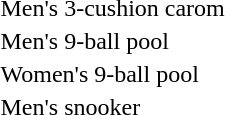<table>
<tr>
<td nowrap>Men's 3-cushion carom<br></td>
<td></td>
<td></td>
<td></td>
</tr>
<tr>
<td>Men's 9-ball pool<br></td>
<td></td>
<td></td>
<td></td>
</tr>
<tr>
<td>Women's 9-ball pool<br></td>
<td></td>
<td></td>
<td></td>
</tr>
<tr>
<td>Men's snooker<br></td>
<td></td>
<td></td>
<td></td>
</tr>
</table>
